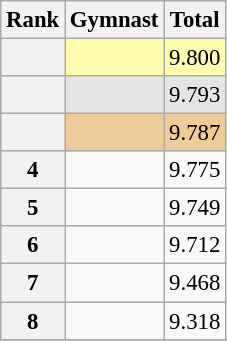<table class="wikitable sortable" style="text-align:center; font-size:95%">
<tr>
<th scope=col>Rank</th>
<th scope=col>Gymnast</th>
<th scope=col>Total</th>
</tr>
<tr bgcolor=fffcaf>
<th scope=row style="text-align:center"></th>
<td align=left></td>
<td>9.800</td>
</tr>
<tr bgcolor=e5e5e5>
<th scope=row style="text-align:center"></th>
<td align=left></td>
<td>9.793</td>
</tr>
<tr bgcolor=eecc99>
<th scope=row style="text-align:center"></th>
<td align=left></td>
<td>9.787</td>
</tr>
<tr>
<th scope=row style="text-align:center">4</th>
<td align=left></td>
<td>9.775</td>
</tr>
<tr>
<th scope=row style="text-align:center">5</th>
<td align=left></td>
<td>9.749</td>
</tr>
<tr>
<th scope=row style="text-align:center">6</th>
<td align=left></td>
<td>9.712</td>
</tr>
<tr>
<th scope=row style="text-align:center">7</th>
<td align=left></td>
<td>9.468</td>
</tr>
<tr>
<th scope=row style="text-align:center">8</th>
<td align=left></td>
<td>9.318</td>
</tr>
<tr>
</tr>
</table>
